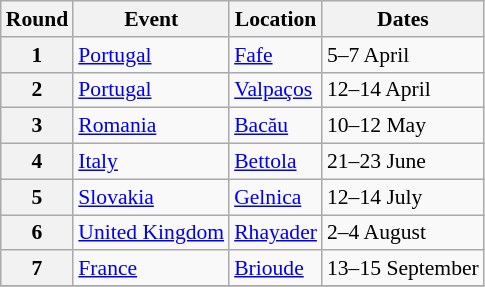<table class="wikitable" style="font-size: 90%">
<tr>
<th>Round</th>
<th>Event</th>
<th>Location</th>
<th>Dates</th>
</tr>
<tr>
<th>1</th>
<td> <a href='#'>Portugal</a></td>
<td><a href='#'>Fafe</a></td>
<td>5–7 April</td>
</tr>
<tr>
<th>2</th>
<td> <a href='#'>Portugal</a></td>
<td><a href='#'>Valpaços</a></td>
<td>12–14 April</td>
</tr>
<tr>
<th>3</th>
<td> <a href='#'>Romania</a></td>
<td><a href='#'>Bacău</a></td>
<td>10–12 May</td>
</tr>
<tr>
<th>4</th>
<td> <a href='#'>Italy</a></td>
<td><a href='#'>Bettola</a></td>
<td>21–23 June</td>
</tr>
<tr>
<th>5</th>
<td> <a href='#'>Slovakia</a></td>
<td><a href='#'>Gelnica</a></td>
<td>12–14 July</td>
</tr>
<tr>
<th>6</th>
<td> <a href='#'>United Kingdom</a></td>
<td><a href='#'>Rhayader</a></td>
<td>2–4 August</td>
</tr>
<tr>
<th>7</th>
<td> <a href='#'>France</a></td>
<td><a href='#'>Brioude</a></td>
<td>13–15 September</td>
</tr>
<tr>
</tr>
</table>
